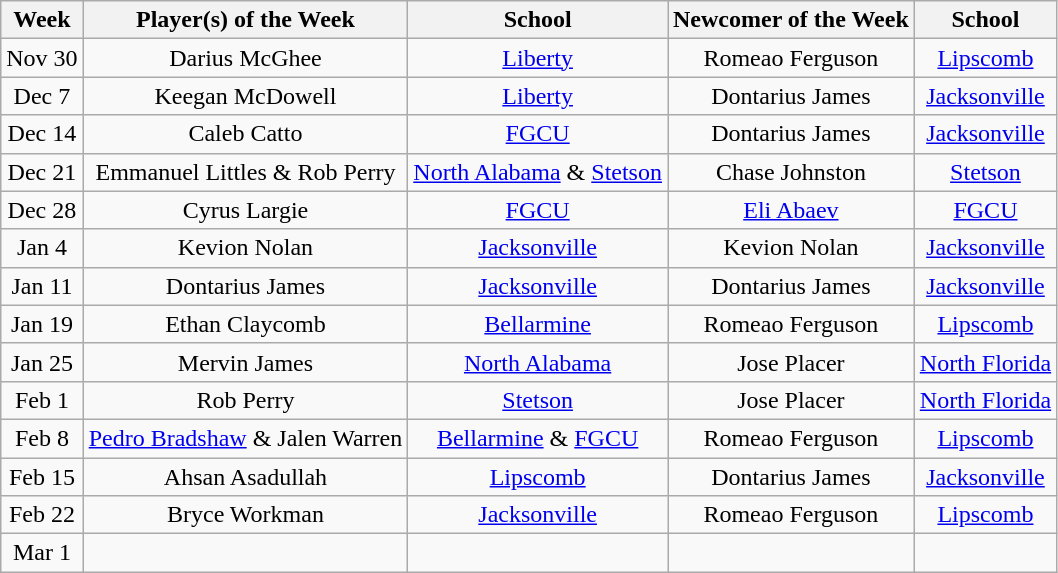<table class=wikitable style="text-align:center">
<tr>
<th>Week</th>
<th>Player(s) of the Week</th>
<th>School</th>
<th>Newcomer of the Week</th>
<th>School</th>
</tr>
<tr>
<td>Nov 30</td>
<td>Darius McGhee</td>
<td><a href='#'>Liberty</a></td>
<td>Romeao Ferguson</td>
<td><a href='#'>Lipscomb</a></td>
</tr>
<tr>
<td>Dec 7</td>
<td>Keegan McDowell</td>
<td><a href='#'>Liberty</a></td>
<td>Dontarius James</td>
<td><a href='#'>Jacksonville</a></td>
</tr>
<tr>
<td>Dec 14</td>
<td>Caleb Catto</td>
<td><a href='#'>FGCU</a></td>
<td>Dontarius James</td>
<td><a href='#'>Jacksonville</a></td>
</tr>
<tr>
<td>Dec 21</td>
<td>Emmanuel Littles & Rob Perry</td>
<td><a href='#'>North Alabama</a> & <a href='#'>Stetson</a></td>
<td>Chase Johnston</td>
<td><a href='#'>Stetson</a></td>
</tr>
<tr>
<td>Dec 28</td>
<td>Cyrus Largie</td>
<td><a href='#'>FGCU</a></td>
<td><a href='#'>Eli Abaev</a></td>
<td><a href='#'>FGCU</a></td>
</tr>
<tr>
<td>Jan 4</td>
<td>Kevion Nolan</td>
<td><a href='#'>Jacksonville</a></td>
<td>Kevion Nolan</td>
<td><a href='#'>Jacksonville</a></td>
</tr>
<tr>
<td>Jan 11</td>
<td>Dontarius James</td>
<td><a href='#'>Jacksonville</a></td>
<td>Dontarius James</td>
<td><a href='#'>Jacksonville</a></td>
</tr>
<tr>
<td>Jan 19</td>
<td>Ethan Claycomb</td>
<td><a href='#'>Bellarmine</a></td>
<td>Romeao Ferguson</td>
<td><a href='#'>Lipscomb</a></td>
</tr>
<tr>
<td>Jan 25</td>
<td>Mervin James</td>
<td><a href='#'>North Alabama</a></td>
<td>Jose Placer</td>
<td><a href='#'>North Florida</a></td>
</tr>
<tr>
<td>Feb 1</td>
<td>Rob Perry</td>
<td><a href='#'>Stetson</a></td>
<td>Jose Placer</td>
<td><a href='#'>North Florida</a></td>
</tr>
<tr>
<td>Feb 8</td>
<td><a href='#'>Pedro Bradshaw</a> & Jalen Warren</td>
<td><a href='#'>Bellarmine</a> & <a href='#'>FGCU</a></td>
<td>Romeao Ferguson</td>
<td><a href='#'>Lipscomb</a></td>
</tr>
<tr>
<td>Feb 15</td>
<td>Ahsan Asadullah</td>
<td><a href='#'>Lipscomb</a></td>
<td>Dontarius James</td>
<td><a href='#'>Jacksonville</a></td>
</tr>
<tr>
<td>Feb 22</td>
<td>Bryce Workman</td>
<td><a href='#'>Jacksonville</a></td>
<td>Romeao Ferguson</td>
<td><a href='#'>Lipscomb</a></td>
</tr>
<tr>
<td>Mar 1</td>
<td></td>
<td></td>
<td></td>
<td></td>
</tr>
</table>
